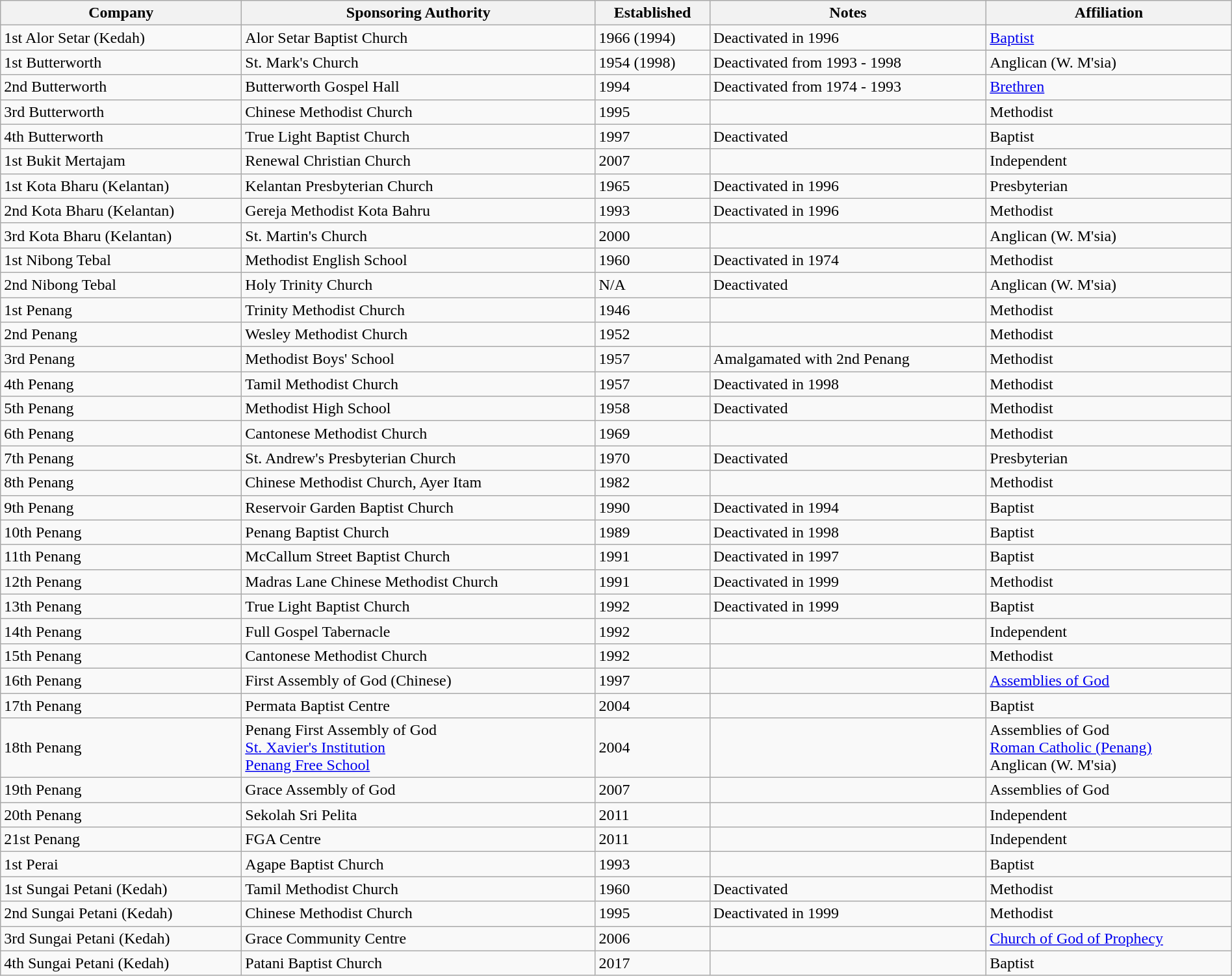<table class="wikitable sortable mw-collapsible mw-collapsed" width="100%">
<tr>
<th>Company</th>
<th>Sponsoring Authority</th>
<th>Established</th>
<th>Notes</th>
<th>Affiliation</th>
</tr>
<tr>
<td style="20%">1st Alor Setar (Kedah)</td>
<td style="30%">Alor Setar Baptist Church</td>
<td style="10%">1966 (1994)</td>
<td style="20%">Deactivated in 1996</td>
<td style="20%"><a href='#'>Baptist</a></td>
</tr>
<tr>
<td>1st Butterworth</td>
<td>St. Mark's Church</td>
<td>1954 (1998)</td>
<td>Deactivated from 1993 - 1998</td>
<td>Anglican (W. M'sia)</td>
</tr>
<tr>
<td>2nd Butterworth</td>
<td>Butterworth Gospel Hall</td>
<td>1994</td>
<td>Deactivated from 1974 - 1993</td>
<td><a href='#'>Brethren</a></td>
</tr>
<tr>
<td>3rd Butterworth</td>
<td>Chinese Methodist Church</td>
<td>1995</td>
<td></td>
<td>Methodist</td>
</tr>
<tr>
<td>4th Butterworth</td>
<td>True Light Baptist Church</td>
<td>1997</td>
<td>Deactivated</td>
<td>Baptist</td>
</tr>
<tr>
<td>1st Bukit Mertajam</td>
<td>Renewal Christian Church</td>
<td>2007</td>
<td></td>
<td>Independent</td>
</tr>
<tr>
<td>1st Kota Bharu (Kelantan)</td>
<td>Kelantan Presbyterian Church</td>
<td>1965</td>
<td>Deactivated in 1996</td>
<td>Presbyterian</td>
</tr>
<tr>
<td>2nd Kota Bharu (Kelantan)</td>
<td>Gereja Methodist Kota Bahru</td>
<td>1993</td>
<td>Deactivated in 1996</td>
<td>Methodist</td>
</tr>
<tr>
<td>3rd Kota Bharu (Kelantan)</td>
<td>St. Martin's Church</td>
<td>2000</td>
<td></td>
<td>Anglican (W. M'sia)</td>
</tr>
<tr>
<td>1st Nibong Tebal</td>
<td>Methodist English School</td>
<td>1960</td>
<td>Deactivated in 1974</td>
<td>Methodist</td>
</tr>
<tr>
<td>2nd Nibong Tebal</td>
<td>Holy Trinity Church</td>
<td>N/A</td>
<td>Deactivated</td>
<td>Anglican (W. M'sia)</td>
</tr>
<tr>
<td>1st Penang</td>
<td>Trinity Methodist Church</td>
<td>1946</td>
<td></td>
<td>Methodist</td>
</tr>
<tr>
<td>2nd Penang</td>
<td>Wesley Methodist Church</td>
<td>1952</td>
<td></td>
<td>Methodist</td>
</tr>
<tr>
<td>3rd Penang</td>
<td>Methodist Boys' School</td>
<td>1957</td>
<td>Amalgamated with 2nd Penang</td>
<td>Methodist</td>
</tr>
<tr>
<td>4th Penang</td>
<td>Tamil Methodist Church</td>
<td>1957</td>
<td>Deactivated in 1998</td>
<td>Methodist</td>
</tr>
<tr>
<td>5th Penang</td>
<td>Methodist High School</td>
<td>1958</td>
<td>Deactivated</td>
<td>Methodist</td>
</tr>
<tr>
<td>6th Penang</td>
<td>Cantonese Methodist Church</td>
<td>1969</td>
<td></td>
<td>Methodist</td>
</tr>
<tr>
<td>7th Penang</td>
<td>St. Andrew's Presbyterian Church</td>
<td>1970</td>
<td>Deactivated</td>
<td>Presbyterian</td>
</tr>
<tr>
<td>8th Penang</td>
<td>Chinese Methodist Church, Ayer Itam</td>
<td>1982</td>
<td></td>
<td>Methodist</td>
</tr>
<tr>
<td>9th Penang</td>
<td>Reservoir Garden Baptist Church</td>
<td>1990</td>
<td>Deactivated in 1994</td>
<td>Baptist</td>
</tr>
<tr>
<td>10th Penang</td>
<td>Penang Baptist Church</td>
<td>1989</td>
<td>Deactivated in 1998</td>
<td>Baptist</td>
</tr>
<tr>
<td>11th Penang</td>
<td>McCallum Street Baptist Church</td>
<td>1991</td>
<td>Deactivated in 1997</td>
<td>Baptist</td>
</tr>
<tr>
<td>12th Penang</td>
<td>Madras Lane Chinese Methodist Church</td>
<td>1991</td>
<td>Deactivated in 1999</td>
<td>Methodist</td>
</tr>
<tr>
<td>13th Penang</td>
<td>True Light Baptist Church</td>
<td>1992</td>
<td>Deactivated in 1999</td>
<td>Baptist</td>
</tr>
<tr>
<td>14th Penang</td>
<td>Full Gospel Tabernacle</td>
<td>1992</td>
<td></td>
<td>Independent</td>
</tr>
<tr>
<td>15th Penang</td>
<td>Cantonese Methodist Church</td>
<td>1992</td>
<td></td>
<td>Methodist</td>
</tr>
<tr>
<td>16th Penang</td>
<td>First Assembly of God (Chinese)</td>
<td>1997</td>
<td></td>
<td><a href='#'>Assemblies of God</a></td>
</tr>
<tr>
<td>17th Penang</td>
<td>Permata Baptist Centre</td>
<td>2004</td>
<td></td>
<td>Baptist</td>
</tr>
<tr>
<td>18th Penang</td>
<td>Penang First Assembly of God<br><a href='#'>St. Xavier's Institution</a><br><a href='#'>Penang Free School</a></td>
<td>2004</td>
<td></td>
<td>Assemblies of God<br><a href='#'>Roman Catholic (Penang)</a><br>Anglican (W. M'sia)</td>
</tr>
<tr>
<td>19th Penang</td>
<td>Grace Assembly of God</td>
<td>2007</td>
<td></td>
<td>Assemblies of God</td>
</tr>
<tr>
<td>20th Penang</td>
<td>Sekolah Sri Pelita</td>
<td>2011</td>
<td></td>
<td>Independent</td>
</tr>
<tr>
<td>21st Penang</td>
<td>FGA Centre</td>
<td>2011</td>
<td></td>
<td>Independent</td>
</tr>
<tr>
<td>1st Perai</td>
<td>Agape Baptist Church</td>
<td>1993</td>
<td></td>
<td>Baptist</td>
</tr>
<tr>
<td>1st Sungai Petani (Kedah)</td>
<td>Tamil Methodist Church</td>
<td>1960</td>
<td>Deactivated</td>
<td>Methodist</td>
</tr>
<tr>
<td>2nd Sungai Petani (Kedah)</td>
<td>Chinese Methodist Church</td>
<td>1995</td>
<td>Deactivated in 1999</td>
<td>Methodist</td>
</tr>
<tr>
<td>3rd Sungai Petani (Kedah)</td>
<td>Grace Community Centre</td>
<td>2006</td>
<td></td>
<td><a href='#'>Church of God of Prophecy</a></td>
</tr>
<tr>
<td>4th Sungai Petani (Kedah)</td>
<td>Patani Baptist Church</td>
<td>2017</td>
<td></td>
<td>Baptist</td>
</tr>
</table>
